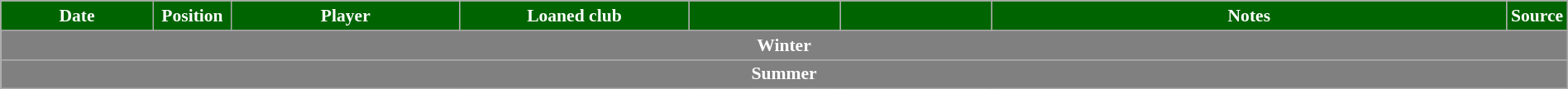<table class="wikitable" style="text-align:center; font-size:90%; width:100%;">
<tr>
<th style="background:darkgreen; color:white; text-align:center; width:10%">Date</th>
<th style="background:darkgreen; color:white; text-align:center; width:5%">Position</th>
<th style="background:darkgreen; color:white; text-align:center; width:15%">Player</th>
<th style="background:darkgreen; color:white; text-align:center; width:15%">Loaned club</th>
<th style="background:darkgreen; color:white; text-align:center; width:10%"></th>
<th style="background:darkgreen; color:white; text-align:center; width:10%"></th>
<th style="background:darkgreen; color:white; text-align:center; width:34%">Notes</th>
<th style="background:darkgreen; color:white; text-align:center; width:1%">Source</th>
</tr>
<tr>
<th colspan="8" style="background:gray; color:white; text-align:center;">Winter</th>
</tr>
<tr>
</tr>
<tr>
<th colspan="8" style="background:gray; color:white; text-align:center;">Summer</th>
</tr>
</table>
